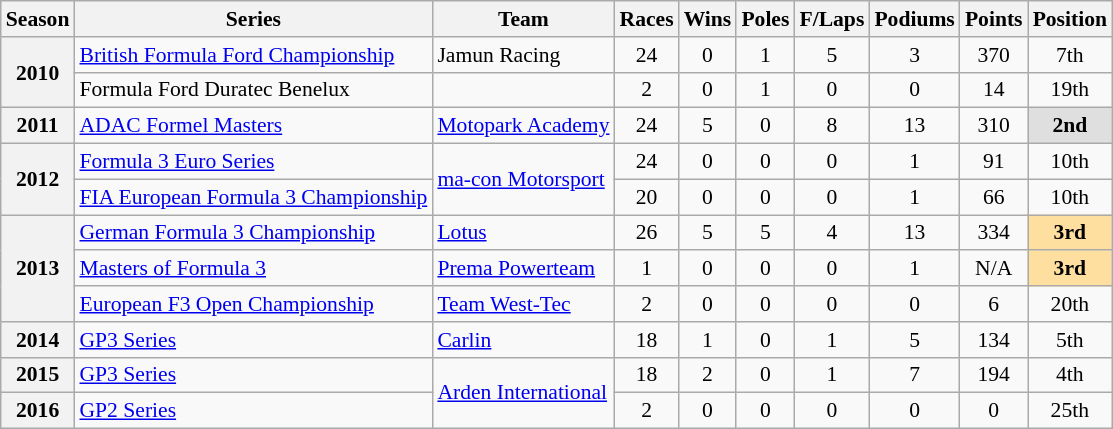<table class="wikitable" style="font-size: 90%; text-align:center">
<tr>
<th>Season</th>
<th>Series</th>
<th>Team</th>
<th>Races</th>
<th>Wins</th>
<th>Poles</th>
<th>F/Laps</th>
<th>Podiums</th>
<th>Points</th>
<th>Position</th>
</tr>
<tr>
<th rowspan=2>2010</th>
<td align=left><a href='#'>British Formula Ford Championship</a></td>
<td align=left>Jamun Racing</td>
<td>24</td>
<td>0</td>
<td>1</td>
<td>5</td>
<td>3</td>
<td>370</td>
<td>7th</td>
</tr>
<tr>
<td align=left>Formula Ford Duratec Benelux</td>
<td></td>
<td>2</td>
<td>0</td>
<td>1</td>
<td>0</td>
<td>0</td>
<td>14</td>
<td>19th</td>
</tr>
<tr>
<th>2011</th>
<td align=left><a href='#'>ADAC Formel Masters</a></td>
<td align=left><a href='#'>Motopark Academy</a></td>
<td>24</td>
<td>5</td>
<td>0</td>
<td>8</td>
<td>13</td>
<td>310</td>
<td style="background:#DFDFDF;"><strong>2nd</strong></td>
</tr>
<tr>
<th rowspan=2>2012</th>
<td align=left><a href='#'>Formula 3 Euro Series</a></td>
<td align=left rowspan=2><a href='#'>ma-con Motorsport</a></td>
<td>24</td>
<td>0</td>
<td>0</td>
<td>0</td>
<td>1</td>
<td>91</td>
<td>10th</td>
</tr>
<tr>
<td align=left><a href='#'>FIA European Formula 3 Championship</a></td>
<td>20</td>
<td>0</td>
<td>0</td>
<td>0</td>
<td>1</td>
<td>66</td>
<td>10th</td>
</tr>
<tr>
<th rowspan=3>2013</th>
<td align=left><a href='#'>German Formula 3 Championship</a></td>
<td align=left><a href='#'>Lotus</a></td>
<td>26</td>
<td>5</td>
<td>5</td>
<td>4</td>
<td>13</td>
<td>334</td>
<td style="background:#FFDF9F;"><strong>3rd</strong></td>
</tr>
<tr>
<td align=left><a href='#'>Masters of Formula 3</a></td>
<td align=left><a href='#'>Prema Powerteam</a></td>
<td>1</td>
<td>0</td>
<td>0</td>
<td>0</td>
<td>1</td>
<td>N/A</td>
<td style="background:#FFDF9F;"><strong>3rd</strong></td>
</tr>
<tr>
<td align=left><a href='#'>European F3 Open Championship</a></td>
<td align=left><a href='#'>Team West-Tec</a></td>
<td>2</td>
<td>0</td>
<td>0</td>
<td>0</td>
<td>0</td>
<td>6</td>
<td>20th</td>
</tr>
<tr>
<th>2014</th>
<td align=left><a href='#'>GP3 Series</a></td>
<td align=left><a href='#'>Carlin</a></td>
<td>18</td>
<td>1</td>
<td>0</td>
<td>1</td>
<td>5</td>
<td>134</td>
<td>5th</td>
</tr>
<tr>
<th>2015</th>
<td align=left><a href='#'>GP3 Series</a></td>
<td align=left rowspan=2><a href='#'>Arden International</a></td>
<td>18</td>
<td>2</td>
<td>0</td>
<td>1</td>
<td>7</td>
<td>194</td>
<td>4th</td>
</tr>
<tr>
<th>2016</th>
<td align=left><a href='#'>GP2 Series</a></td>
<td>2</td>
<td>0</td>
<td>0</td>
<td>0</td>
<td>0</td>
<td>0</td>
<td>25th</td>
</tr>
</table>
